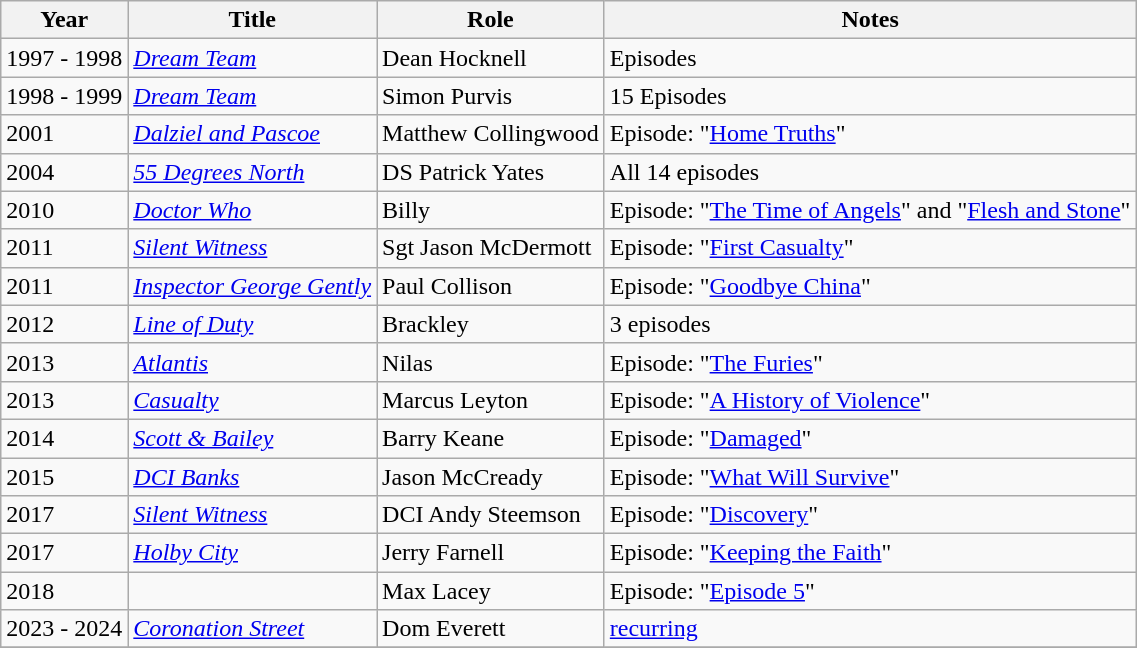<table class="wikitable sortable">
<tr>
<th>Year</th>
<th>Title</th>
<th>Role</th>
<th class="unsortable">Notes</th>
</tr>
<tr>
<td>1997 - 1998</td>
<td><em><a href='#'>Dream Team</a></em></td>
<td>Dean Hocknell</td>
<td>Episodes</td>
</tr>
<tr>
<td>1998 - 1999</td>
<td><em><a href='#'>Dream Team</a></em></td>
<td>Simon Purvis</td>
<td>15 Episodes</td>
</tr>
<tr>
<td>2001</td>
<td><em><a href='#'>Dalziel and Pascoe</a></em></td>
<td>Matthew Collingwood</td>
<td>Episode: "<a href='#'>Home Truths</a>"</td>
</tr>
<tr>
<td>2004</td>
<td><em><a href='#'>55 Degrees North</a></em></td>
<td>DS Patrick Yates</td>
<td>All 14 episodes</td>
</tr>
<tr>
<td>2010</td>
<td><em><a href='#'>Doctor Who</a></em></td>
<td>Billy</td>
<td>Episode: "<a href='#'>The Time of Angels</a>" and "<a href='#'>Flesh and Stone</a>"</td>
</tr>
<tr>
<td>2011</td>
<td><em><a href='#'>Silent Witness</a></em></td>
<td>Sgt Jason McDermott</td>
<td>Episode: "<a href='#'>First Casualty</a>"</td>
</tr>
<tr>
<td>2011</td>
<td><em><a href='#'>Inspector George Gently</a></em></td>
<td>Paul Collison</td>
<td>Episode: "<a href='#'>Goodbye China</a>"</td>
</tr>
<tr>
<td>2012</td>
<td><em><a href='#'>Line of Duty</a></em></td>
<td>Brackley</td>
<td>3 episodes</td>
</tr>
<tr>
<td>2013</td>
<td><em><a href='#'>Atlantis</a></em></td>
<td>Nilas</td>
<td>Episode: "<a href='#'>The Furies</a>"</td>
</tr>
<tr>
<td>2013</td>
<td><em><a href='#'>Casualty</a></em></td>
<td>Marcus Leyton</td>
<td>Episode: "<a href='#'>A History of Violence</a>"</td>
</tr>
<tr>
<td>2014</td>
<td><em><a href='#'>Scott & Bailey</a></em></td>
<td>Barry Keane</td>
<td>Episode: "<a href='#'>Damaged</a>"</td>
</tr>
<tr>
<td>2015</td>
<td><em><a href='#'>DCI Banks</a></em></td>
<td>Jason McCready</td>
<td>Episode: "<a href='#'>What Will Survive</a>"</td>
</tr>
<tr>
<td>2017</td>
<td><em><a href='#'>Silent Witness</a></em></td>
<td>DCI Andy Steemson</td>
<td>Episode: "<a href='#'>Discovery</a>"</td>
</tr>
<tr>
<td>2017</td>
<td><em><a href='#'>Holby City</a></em></td>
<td>Jerry Farnell</td>
<td>Episode: "<a href='#'>Keeping the Faith</a>"</td>
</tr>
<tr>
<td>2018</td>
<td><em></em></td>
<td>Max Lacey</td>
<td>Episode: "<a href='#'>Episode 5</a>"</td>
</tr>
<tr>
<td>2023 - 2024</td>
<td><em><a href='#'>Coronation Street</a></em></td>
<td>Dom Everett</td>
<td><a href='#'>recurring</a></td>
</tr>
<tr>
</tr>
</table>
